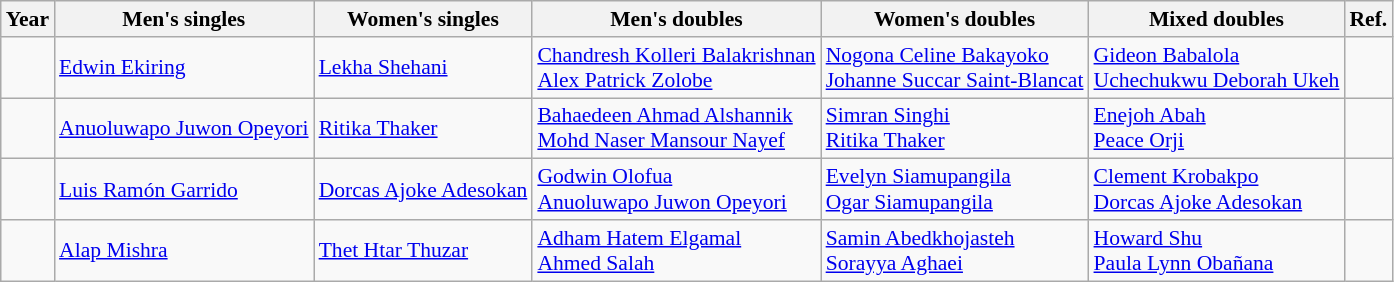<table class=wikitable style="font-size:90%">
<tr>
<th>Year</th>
<th>Men's singles</th>
<th>Women's singles</th>
<th>Men's doubles</th>
<th>Women's doubles</th>
<th>Mixed doubles</th>
<th>Ref.</th>
</tr>
<tr>
<td></td>
<td> <a href='#'>Edwin Ekiring</a></td>
<td> <a href='#'>Lekha Shehani</a></td>
<td> <a href='#'>Chandresh Kolleri Balakrishnan</a><br> <a href='#'>Alex Patrick Zolobe</a></td>
<td> <a href='#'>Nogona Celine Bakayoko</a><br> <a href='#'>Johanne Succar Saint-Blancat</a></td>
<td> <a href='#'>Gideon Babalola</a><br> <a href='#'>Uchechukwu Deborah Ukeh</a></td>
<td></td>
</tr>
<tr>
<td></td>
<td> <a href='#'>Anuoluwapo Juwon Opeyori</a></td>
<td> <a href='#'>Ritika Thaker</a></td>
<td> <a href='#'>Bahaedeen Ahmad Alshannik</a><br> <a href='#'>Mohd Naser Mansour Nayef</a></td>
<td> <a href='#'>Simran Singhi</a><br> <a href='#'>Ritika Thaker</a></td>
<td> <a href='#'>Enejoh Abah</a><br> <a href='#'>Peace Orji</a></td>
<td></td>
</tr>
<tr>
<td></td>
<td> <a href='#'>Luis Ramón Garrido</a></td>
<td> <a href='#'>Dorcas Ajoke Adesokan</a></td>
<td> <a href='#'>Godwin Olofua</a><br> <a href='#'>Anuoluwapo Juwon Opeyori</a></td>
<td> <a href='#'>Evelyn Siamupangila</a><br> <a href='#'>Ogar Siamupangila</a></td>
<td> <a href='#'>Clement Krobakpo</a><br> <a href='#'>Dorcas Ajoke Adesokan</a></td>
<td></td>
</tr>
<tr>
<td></td>
<td> <a href='#'>Alap Mishra</a></td>
<td> <a href='#'>Thet Htar Thuzar</a></td>
<td> <a href='#'>Adham Hatem Elgamal</a><br> <a href='#'>Ahmed Salah</a></td>
<td> <a href='#'>Samin Abedkhojasteh</a><br> <a href='#'>Sorayya Aghaei</a></td>
<td> <a href='#'>Howard Shu</a><br> <a href='#'>Paula Lynn Obañana</a></td>
<td></td>
</tr>
</table>
